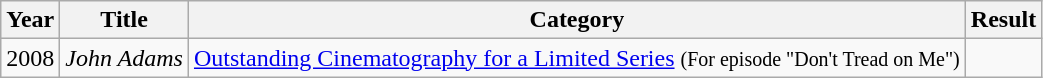<table class="wikitable">
<tr>
<th>Year</th>
<th>Title</th>
<th>Category</th>
<th>Result</th>
</tr>
<tr>
<td>2008</td>
<td><em>John Adams</em></td>
<td><a href='#'>Outstanding Cinematography for a Limited Series</a> <small>(For episode "Don't Tread on Me")</small></td>
<td></td>
</tr>
</table>
